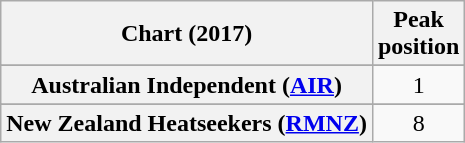<table class="wikitable sortable plainrowheaders" style="text-align:center">
<tr>
<th scope="col">Chart (2017)</th>
<th scope="col">Peak<br> position</th>
</tr>
<tr>
</tr>
<tr>
<th scope="row">Australian Independent (<a href='#'>AIR</a>)</th>
<td>1</td>
</tr>
<tr>
</tr>
<tr>
<th scope="row">New Zealand Heatseekers (<a href='#'>RMNZ</a>)</th>
<td>8</td>
</tr>
</table>
